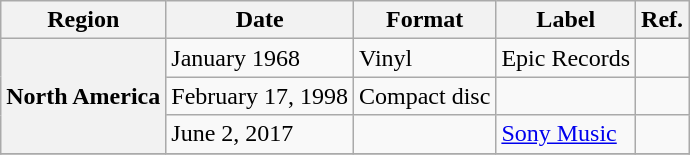<table class="wikitable plainrowheaders">
<tr>
<th scope="col">Region</th>
<th scope="col">Date</th>
<th scope="col">Format</th>
<th scope="col">Label</th>
<th scope="col">Ref.</th>
</tr>
<tr>
<th scope="row" rowspan="3">North America</th>
<td>January 1968</td>
<td>Vinyl</td>
<td>Epic Records</td>
<td></td>
</tr>
<tr>
<td>February 17, 1998</td>
<td>Compact disc</td>
<td></td>
<td></td>
</tr>
<tr>
<td>June 2, 2017</td>
<td></td>
<td><a href='#'>Sony Music</a></td>
<td></td>
</tr>
<tr>
</tr>
</table>
